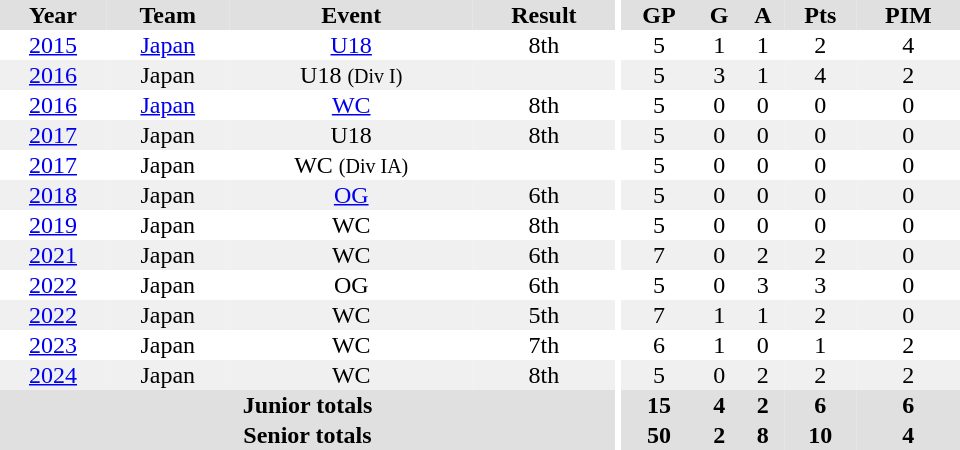<table border="0" cellpadding="1" cellspacing="0" ID="Table3" style="text-align:center; width:40em;">
<tr bgcolor="#e0e0e0">
<th>Year</th>
<th>Team</th>
<th>Event</th>
<th>Result</th>
<th rowspan="104" bgcolor="#ffffff"></th>
<th>GP</th>
<th>G</th>
<th>A</th>
<th>Pts</th>
<th>PIM</th>
</tr>
<tr>
<td><a href='#'>2015</a></td>
<td><a href='#'>Japan</a></td>
<td><a href='#'>U18</a></td>
<td>8th</td>
<td>5</td>
<td>1</td>
<td>1</td>
<td>2</td>
<td>4</td>
</tr>
<tr bgcolor="f0f0f0">
<td><a href='#'>2016</a></td>
<td>Japan</td>
<td>U18 <small>(Div I)</small></td>
<td></td>
<td>5</td>
<td>3</td>
<td>1</td>
<td>4</td>
<td>2</td>
</tr>
<tr>
<td><a href='#'>2016</a></td>
<td><a href='#'>Japan</a></td>
<td><a href='#'>WC</a></td>
<td>8th</td>
<td>5</td>
<td>0</td>
<td>0</td>
<td>0</td>
<td>0</td>
</tr>
<tr bgcolor="f0f0f0">
<td><a href='#'>2017</a></td>
<td>Japan</td>
<td>U18</td>
<td>8th</td>
<td>5</td>
<td>0</td>
<td>0</td>
<td>0</td>
<td>0</td>
</tr>
<tr>
<td><a href='#'>2017</a></td>
<td>Japan</td>
<td>WC <small>(Div IA)</small></td>
<td></td>
<td>5</td>
<td>0</td>
<td>0</td>
<td>0</td>
<td>0</td>
</tr>
<tr bgcolor="f0f0f0">
<td><a href='#'>2018</a></td>
<td>Japan</td>
<td><a href='#'>OG</a></td>
<td>6th</td>
<td>5</td>
<td>0</td>
<td>0</td>
<td>0</td>
<td>0</td>
</tr>
<tr>
<td><a href='#'>2019</a></td>
<td>Japan</td>
<td>WC</td>
<td>8th</td>
<td>5</td>
<td>0</td>
<td>0</td>
<td>0</td>
<td>0</td>
</tr>
<tr bgcolor="f0f0f0">
<td><a href='#'>2021</a></td>
<td>Japan</td>
<td>WC</td>
<td>6th</td>
<td>7</td>
<td>0</td>
<td>2</td>
<td>2</td>
<td>0</td>
</tr>
<tr>
<td><a href='#'>2022</a></td>
<td>Japan</td>
<td>OG</td>
<td>6th</td>
<td>5</td>
<td>0</td>
<td>3</td>
<td>3</td>
<td>0</td>
</tr>
<tr bgcolor="f0f0f0">
<td><a href='#'>2022</a></td>
<td>Japan</td>
<td>WC</td>
<td>5th</td>
<td>7</td>
<td>1</td>
<td>1</td>
<td>2</td>
<td>0</td>
</tr>
<tr>
<td><a href='#'>2023</a></td>
<td>Japan</td>
<td>WC</td>
<td>7th</td>
<td>6</td>
<td>1</td>
<td>0</td>
<td>1</td>
<td>2</td>
</tr>
<tr bgcolor="f0f0f0">
<td><a href='#'>2024</a></td>
<td>Japan</td>
<td>WC</td>
<td>8th</td>
<td>5</td>
<td>0</td>
<td>2</td>
<td>2</td>
<td>2</td>
</tr>
<tr bgcolor="#e0e0e0">
<th colspan="4">Junior totals</th>
<th>15</th>
<th>4</th>
<th>2</th>
<th>6</th>
<th>6</th>
</tr>
<tr bgcolor="#e0e0e0">
<th colspan="4">Senior totals</th>
<th>50</th>
<th>2</th>
<th>8</th>
<th>10</th>
<th>4</th>
</tr>
</table>
